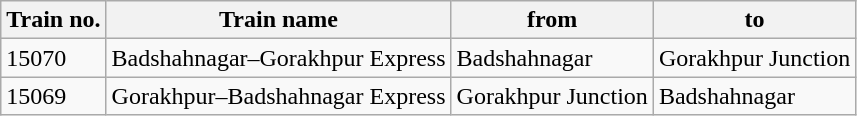<table class="wikitable sortable">
<tr>
<th>Train no.</th>
<th>Train name</th>
<th>from</th>
<th>to</th>
</tr>
<tr>
<td>15070</td>
<td>Badshahnagar–Gorakhpur Express</td>
<td>Badshahnagar</td>
<td>Gorakhpur Junction</td>
</tr>
<tr>
<td>15069</td>
<td>Gorakhpur–Badshahnagar Express</td>
<td>Gorakhpur Junction</td>
<td>Badshahnagar</td>
</tr>
</table>
